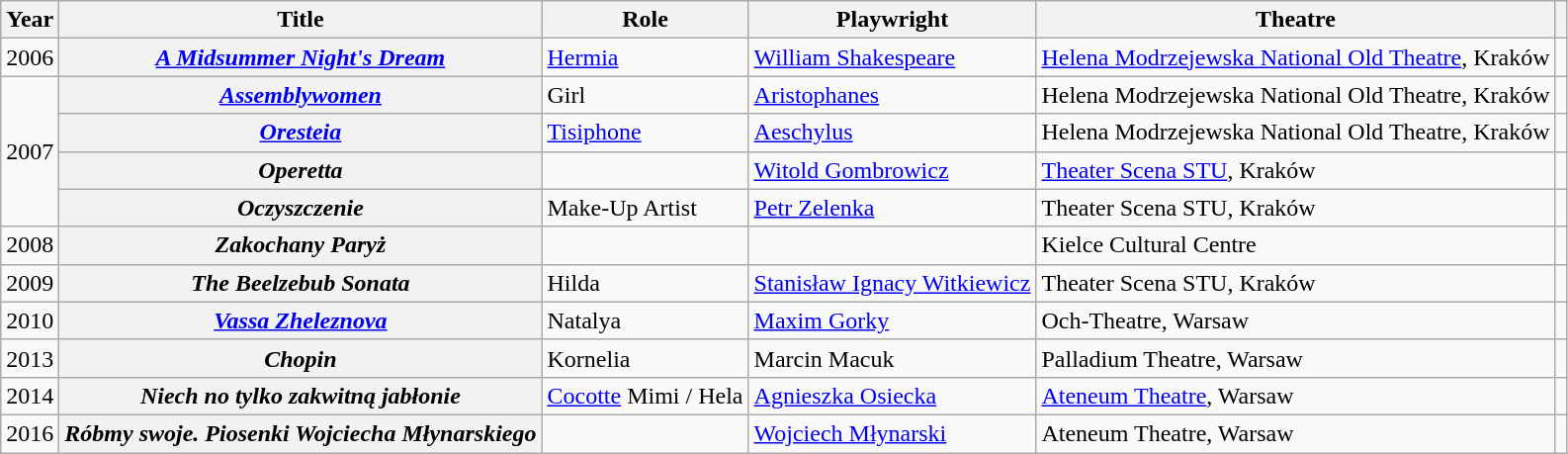<table class="wikitable sortable plainrowheaders">
<tr>
<th scope="col">Year</th>
<th scope="col">Title</th>
<th scope="col">Role</th>
<th scope="col">Playwright</th>
<th scope="col">Theatre</th>
<th scope="col"></th>
</tr>
<tr>
<td>2006</td>
<th scope="row"><em><a href='#'>A Midsummer Night's Dream</a></em></th>
<td><a href='#'>Hermia</a></td>
<td><a href='#'>William Shakespeare</a></td>
<td><a href='#'>Helena Modrzejewska National Old Theatre</a>, Kraków</td>
<td></td>
</tr>
<tr>
<td rowspan="4">2007</td>
<th scope="row"><em><a href='#'>Assemblywomen</a></em></th>
<td>Girl</td>
<td><a href='#'>Aristophanes</a></td>
<td>Helena Modrzejewska National Old Theatre, Kraków</td>
<td></td>
</tr>
<tr>
<th scope="row"><em><a href='#'>Oresteia</a></em></th>
<td><a href='#'>Tisiphone</a></td>
<td><a href='#'>Aeschylus</a></td>
<td>Helena Modrzejewska National Old Theatre, Kraków</td>
<td></td>
</tr>
<tr>
<th scope="row"><em>Operetta</em></th>
<td></td>
<td><a href='#'>Witold Gombrowicz</a></td>
<td><a href='#'>Theater Scena STU</a>, Kraków</td>
<td></td>
</tr>
<tr>
<th scope="row"><em>Oczyszczenie</em></th>
<td>Make-Up Artist</td>
<td><a href='#'>Petr Zelenka</a></td>
<td>Theater Scena STU, Kraków</td>
<td></td>
</tr>
<tr>
<td>2008</td>
<th scope="row"><em>Zakochany Paryż</em></th>
<td></td>
<td></td>
<td>Kielce Cultural Centre</td>
<td></td>
</tr>
<tr>
<td>2009</td>
<th scope="row"><em>The Beelzebub Sonata</em></th>
<td>Hilda</td>
<td><a href='#'>Stanisław Ignacy Witkiewicz</a></td>
<td>Theater Scena STU, Kraków</td>
<td></td>
</tr>
<tr>
<td>2010</td>
<th scope="row"><em><a href='#'>Vassa Zheleznova</a></em></th>
<td>Natalya</td>
<td><a href='#'>Maxim Gorky</a></td>
<td>Och-Theatre, Warsaw</td>
<td></td>
</tr>
<tr>
<td>2013</td>
<th scope="row"><em>Chopin</em></th>
<td>Kornelia</td>
<td>Marcin Macuk</td>
<td>Palladium Theatre, Warsaw</td>
<td></td>
</tr>
<tr>
<td>2014</td>
<th scope="row"><em>Niech no tylko zakwitną jabłonie</em></th>
<td><a href='#'>Cocotte</a> Mimi / Hela</td>
<td><a href='#'>Agnieszka Osiecka</a></td>
<td><a href='#'>Ateneum Theatre</a>, Warsaw</td>
<td></td>
</tr>
<tr>
<td>2016</td>
<th scope="row"><em>Róbmy swoje. Piosenki Wojciecha Młynarskiego</em></th>
<td></td>
<td><a href='#'>Wojciech Młynarski</a></td>
<td>Ateneum Theatre, Warsaw</td>
<td></td>
</tr>
</table>
